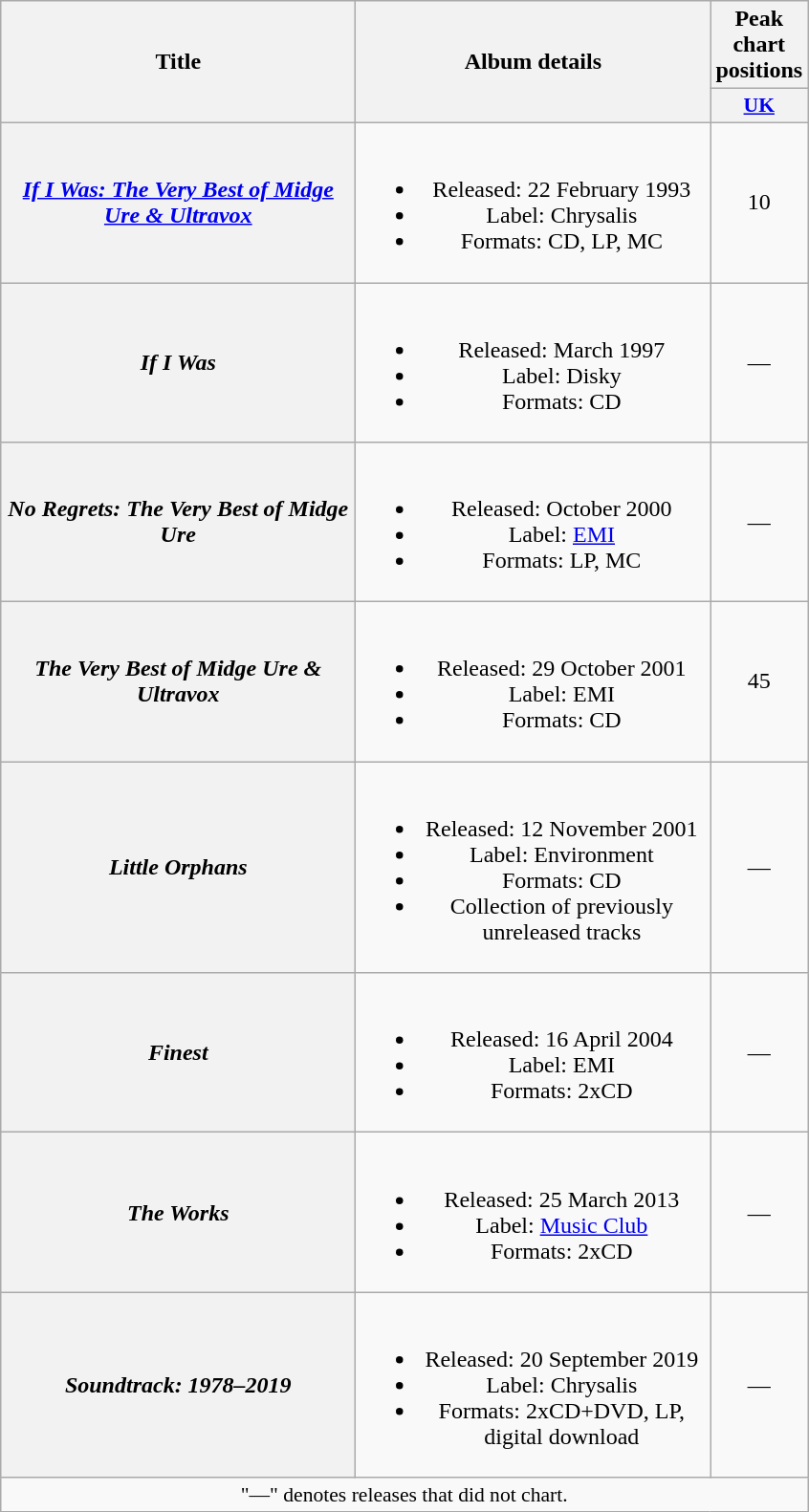<table class="wikitable plainrowheaders" style="text-align:center;">
<tr>
<th rowspan="2" scope="col" style="width:15em;">Title</th>
<th rowspan="2" scope="col" style="width:15em;">Album details</th>
<th>Peak chart positions</th>
</tr>
<tr>
<th scope="col" style="width:2em;font-size:90%;"><a href='#'>UK</a><br></th>
</tr>
<tr>
<th scope="row"><em><a href='#'>If I Was: The Very Best of Midge Ure & Ultravox</a></em></th>
<td><br><ul><li>Released: 22 February 1993</li><li>Label: Chrysalis</li><li>Formats: CD, LP, MC</li></ul></td>
<td>10</td>
</tr>
<tr>
<th scope="row"><em>If I Was</em></th>
<td><br><ul><li>Released: March 1997</li><li>Label: Disky</li><li>Formats: CD</li></ul></td>
<td>—</td>
</tr>
<tr>
<th scope="row"><em>No Regrets: The Very Best of Midge Ure</em></th>
<td><br><ul><li>Released: October 2000</li><li>Label: <a href='#'>EMI</a></li><li>Formats: LP, MC</li></ul></td>
<td>—</td>
</tr>
<tr>
<th scope="row"><em>The Very Best of Midge Ure & Ultravox</em></th>
<td><br><ul><li>Released: 29 October 2001</li><li>Label: EMI</li><li>Formats: CD</li></ul></td>
<td>45</td>
</tr>
<tr>
<th scope="row"><em>Little Orphans</em></th>
<td><br><ul><li>Released: 12 November 2001</li><li>Label: Environment</li><li>Formats: CD</li><li>Collection of previously unreleased tracks</li></ul></td>
<td>—</td>
</tr>
<tr>
<th scope="row"><em>Finest</em></th>
<td><br><ul><li>Released: 16 April 2004</li><li>Label: EMI</li><li>Formats: 2xCD</li></ul></td>
<td>—</td>
</tr>
<tr>
<th scope="row"><em>The Works</em></th>
<td><br><ul><li>Released: 25 March 2013</li><li>Label: <a href='#'>Music Club</a></li><li>Formats: 2xCD</li></ul></td>
<td>—</td>
</tr>
<tr>
<th scope="row"><em>Soundtrack: 1978–2019</em></th>
<td><br><ul><li>Released: 20 September 2019</li><li>Label: Chrysalis</li><li>Formats: 2xCD+DVD, LP, digital download</li></ul></td>
<td>—</td>
</tr>
<tr>
<td colspan="3" style="font-size:90%">"—" denotes releases that did not chart.</td>
</tr>
</table>
